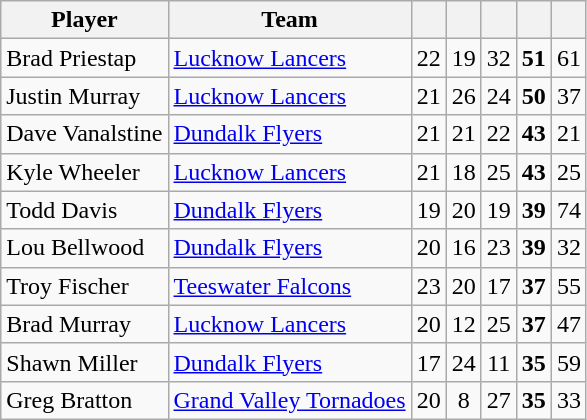<table class="wikitable" style="text-align:center">
<tr>
<th width:30%;">Player</th>
<th width:30%;">Team</th>
<th width:7.5%;"></th>
<th width:7.5%;"></th>
<th width:7.5%;"></th>
<th width:7.5%;"></th>
<th width:7.5%;"></th>
</tr>
<tr>
<td align=left>Brad Priestap</td>
<td align=left><a href='#'>Lucknow Lancers</a></td>
<td>22</td>
<td>19</td>
<td>32</td>
<td><strong>51</strong></td>
<td>61</td>
</tr>
<tr>
<td align=left>Justin Murray</td>
<td align=left><a href='#'>Lucknow Lancers</a></td>
<td>21</td>
<td>26</td>
<td>24</td>
<td><strong>50</strong></td>
<td>37</td>
</tr>
<tr>
<td align=left>Dave Vanalstine</td>
<td align=left><a href='#'>Dundalk Flyers</a></td>
<td>21</td>
<td>21</td>
<td>22</td>
<td><strong>43</strong></td>
<td>21</td>
</tr>
<tr>
<td align=left>Kyle Wheeler</td>
<td align=left><a href='#'>Lucknow Lancers</a></td>
<td>21</td>
<td>18</td>
<td>25</td>
<td><strong>43</strong></td>
<td>25</td>
</tr>
<tr>
<td align=left>Todd Davis</td>
<td align=left><a href='#'>Dundalk Flyers</a></td>
<td>19</td>
<td>20</td>
<td>19</td>
<td><strong>39</strong></td>
<td>74</td>
</tr>
<tr>
<td align=left>Lou Bellwood</td>
<td align=left><a href='#'>Dundalk Flyers</a></td>
<td>20</td>
<td>16</td>
<td>23</td>
<td><strong>39</strong></td>
<td>32</td>
</tr>
<tr>
<td align=left>Troy Fischer</td>
<td align=left><a href='#'>Teeswater Falcons</a></td>
<td>23</td>
<td>20</td>
<td>17</td>
<td><strong>37</strong></td>
<td>55</td>
</tr>
<tr>
<td align=left>Brad Murray</td>
<td align=left><a href='#'>Lucknow Lancers</a></td>
<td>20</td>
<td>12</td>
<td>25</td>
<td><strong>37</strong></td>
<td>47</td>
</tr>
<tr>
<td align=left>Shawn Miller</td>
<td align=left><a href='#'>Dundalk Flyers</a></td>
<td>17</td>
<td>24</td>
<td>11</td>
<td><strong>35</strong></td>
<td>59</td>
</tr>
<tr>
<td align=left>Greg Bratton</td>
<td align=left><a href='#'>Grand Valley Tornadoes</a></td>
<td>20</td>
<td>8</td>
<td>27</td>
<td><strong>35</strong></td>
<td>33</td>
</tr>
</table>
